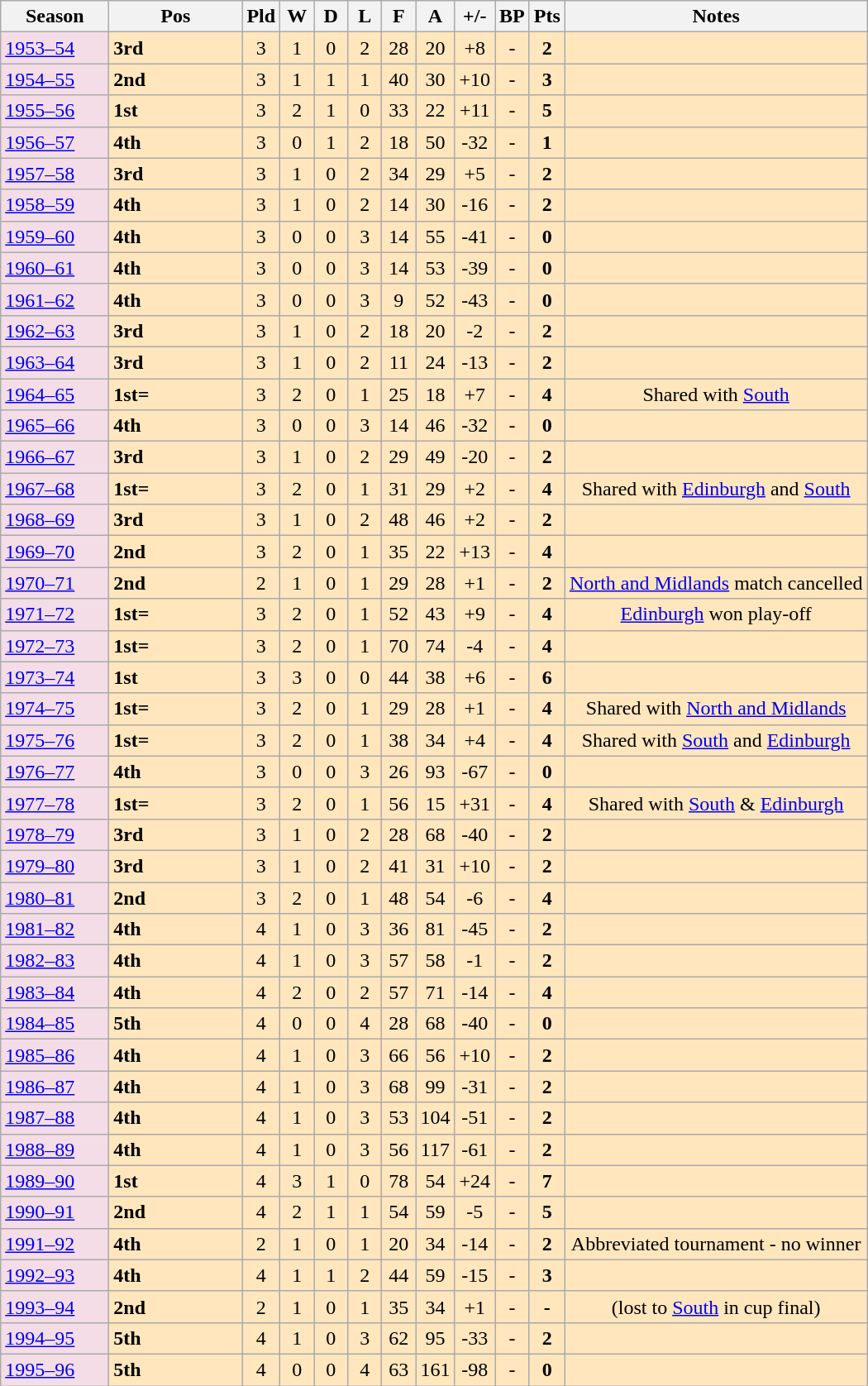<table class="wikitable">
<tr border=1 cellpadding=5 cellspacing=0>
<th style="width:80px;">Season</th>
<th style="width:100px;">Pos</th>
<th style="width:20px;">Pld</th>
<th style="width:20px;">W</th>
<th style="width:20px;">D</th>
<th style="width:20px;">L</th>
<th style="width:20px;">F</th>
<th style="width:20px;">A</th>
<th style="width:25px;">+/-</th>
<th style="width:20px;">BP</th>
<th style="width:20px;">Pts</th>
<th>Notes<br></th>
</tr>
<tr align=center>
<td style="text-align:left; background:#F4DDE7;"><a href='#'>1953–54</a></td>
<td style="text-align:left; background:#ffe6bd;"><strong>3rd</strong></td>
<td style="background:#ffe6bd;">3</td>
<td style="background:#ffe6bd;">1</td>
<td style="background:#ffe6bd;">0</td>
<td style="background:#ffe6bd;">2</td>
<td style="background:#ffe6bd;">28</td>
<td style="background:#ffe6bd;">20</td>
<td style="background:#ffe6bd;">+8</td>
<td style="background:#ffe6bd;">-</td>
<td style="background:#ffe6bd;"><strong>2</strong></td>
<td style="background:#ffe6bd;"><br>
</td>
</tr>
<tr align=center>
<td style="text-align:left; background:#F4DDE7;"><a href='#'>1954–55</a></td>
<td style="text-align:left; background:#ffe6bd;"><strong>2nd</strong></td>
<td style="background:#ffe6bd;">3</td>
<td style="background:#ffe6bd;">1</td>
<td style="background:#ffe6bd;">1</td>
<td style="background:#ffe6bd;">1</td>
<td style="background:#ffe6bd;">40</td>
<td style="background:#ffe6bd;">30</td>
<td style="background:#ffe6bd;">+10</td>
<td style="background:#ffe6bd;">-</td>
<td style="background:#ffe6bd;"><strong>3</strong></td>
<td style="background:#ffe6bd;"><br>
</td>
</tr>
<tr align=center>
<td style="text-align:left; background:#F4DDE7;"><a href='#'>1955–56</a></td>
<td style="text-align:left; background:#ffe6bd;"><strong>1st</strong></td>
<td style="background:#ffe6bd;">3</td>
<td style="background:#ffe6bd;">2</td>
<td style="background:#ffe6bd;">1</td>
<td style="background:#ffe6bd;">0</td>
<td style="background:#ffe6bd;">33</td>
<td style="background:#ffe6bd;">22</td>
<td style="background:#ffe6bd;">+11</td>
<td style="background:#ffe6bd;">-</td>
<td style="background:#ffe6bd;"><strong>5</strong></td>
<td style="background:#ffe6bd;"><br>
</td>
</tr>
<tr align=center>
<td style="text-align:left; background:#F4DDE7;"><a href='#'>1956–57</a></td>
<td style="text-align:left; background:#ffe6bd;"><strong>4th</strong></td>
<td style="background:#ffe6bd;">3</td>
<td style="background:#ffe6bd;">0</td>
<td style="background:#ffe6bd;">1</td>
<td style="background:#ffe6bd;">2</td>
<td style="background:#ffe6bd;">18</td>
<td style="background:#ffe6bd;">50</td>
<td style="background:#ffe6bd;">-32</td>
<td style="background:#ffe6bd;">-</td>
<td style="background:#ffe6bd;"><strong>1</strong></td>
<td style="background:#ffe6bd;"><br>
</td>
</tr>
<tr align=center>
<td style="text-align:left; background:#F4DDE7;"><a href='#'>1957–58</a></td>
<td style="text-align:left; background:#ffe6bd;"><strong>3rd</strong></td>
<td style="background:#ffe6bd;">3</td>
<td style="background:#ffe6bd;">1</td>
<td style="background:#ffe6bd;">0</td>
<td style="background:#ffe6bd;">2</td>
<td style="background:#ffe6bd;">34</td>
<td style="background:#ffe6bd;">29</td>
<td style="background:#ffe6bd;">+5</td>
<td style="background:#ffe6bd;">-</td>
<td style="background:#ffe6bd;"><strong>2</strong></td>
<td style="background:#ffe6bd;"><br>
</td>
</tr>
<tr align=center>
<td style="text-align:left; background:#F4DDE7;"><a href='#'>1958–59</a></td>
<td style="text-align:left; background:#ffe6bd;"><strong>4th</strong></td>
<td style="background:#ffe6bd;">3</td>
<td style="background:#ffe6bd;">1</td>
<td style="background:#ffe6bd;">0</td>
<td style="background:#ffe6bd;">2</td>
<td style="background:#ffe6bd;">14</td>
<td style="background:#ffe6bd;">30</td>
<td style="background:#ffe6bd;">-16</td>
<td style="background:#ffe6bd;">-</td>
<td style="background:#ffe6bd;"><strong>2</strong></td>
<td style="background:#ffe6bd;"><br>
</td>
</tr>
<tr align=center>
<td style="text-align:left; background:#F4DDE7;"><a href='#'>1959–60</a></td>
<td style="text-align:left; background:#ffe6bd;"><strong>4th</strong></td>
<td style="background:#ffe6bd;">3</td>
<td style="background:#ffe6bd;">0</td>
<td style="background:#ffe6bd;">0</td>
<td style="background:#ffe6bd;">3</td>
<td style="background:#ffe6bd;">14</td>
<td style="background:#ffe6bd;">55</td>
<td style="background:#ffe6bd;">-41</td>
<td style="background:#ffe6bd;">-</td>
<td style="background:#ffe6bd;"><strong>0</strong></td>
<td style="background:#ffe6bd;"><br>
</td>
</tr>
<tr align=center>
<td style="text-align:left; background:#F4DDE7;"><a href='#'>1960–61</a></td>
<td style="text-align:left; background:#ffe6bd;"><strong>4th</strong></td>
<td style="background:#ffe6bd;">3</td>
<td style="background:#ffe6bd;">0</td>
<td style="background:#ffe6bd;">0</td>
<td style="background:#ffe6bd;">3</td>
<td style="background:#ffe6bd;">14</td>
<td style="background:#ffe6bd;">53</td>
<td style="background:#ffe6bd;">-39</td>
<td style="background:#ffe6bd;">-</td>
<td style="background:#ffe6bd;"><strong>0</strong></td>
<td style="background:#ffe6bd;"><br>
</td>
</tr>
<tr align=center>
<td style="text-align:left; background:#F4DDE7;"><a href='#'>1961–62</a></td>
<td style="text-align:left; background:#ffe6bd;"><strong>4th</strong></td>
<td style="background:#ffe6bd;">3</td>
<td style="background:#ffe6bd;">0</td>
<td style="background:#ffe6bd;">0</td>
<td style="background:#ffe6bd;">3</td>
<td style="background:#ffe6bd;">9</td>
<td style="background:#ffe6bd;">52</td>
<td style="background:#ffe6bd;">-43</td>
<td style="background:#ffe6bd;">-</td>
<td style="background:#ffe6bd;"><strong>0</strong></td>
<td style="background:#ffe6bd;"><br>
</td>
</tr>
<tr align=center>
<td style="text-align:left; background:#F4DDE7;"><a href='#'>1962–63</a></td>
<td style="text-align:left; background:#ffe6bd;"><strong>3rd</strong></td>
<td style="background:#ffe6bd;">3</td>
<td style="background:#ffe6bd;">1</td>
<td style="background:#ffe6bd;">0</td>
<td style="background:#ffe6bd;">2</td>
<td style="background:#ffe6bd;">18</td>
<td style="background:#ffe6bd;">20</td>
<td style="background:#ffe6bd;">-2</td>
<td style="background:#ffe6bd;">-</td>
<td style="background:#ffe6bd;"><strong>2</strong></td>
<td style="background:#ffe6bd;"><br>
</td>
</tr>
<tr align=center>
<td style="text-align:left; background:#F4DDE7;"><a href='#'>1963–64</a></td>
<td style="text-align:left; background:#ffe6bd;"><strong>3rd</strong></td>
<td style="background:#ffe6bd;">3</td>
<td style="background:#ffe6bd;">1</td>
<td style="background:#ffe6bd;">0</td>
<td style="background:#ffe6bd;">2</td>
<td style="background:#ffe6bd;">11</td>
<td style="background:#ffe6bd;">24</td>
<td style="background:#ffe6bd;">-13</td>
<td style="background:#ffe6bd;">-</td>
<td style="background:#ffe6bd;"><strong>2</strong></td>
<td style="background:#ffe6bd;"><br>
</td>
</tr>
<tr align=center>
<td style="text-align:left; background:#F4DDE7;"><a href='#'>1964–65</a></td>
<td style="text-align:left; background:#ffe6bd;"><strong>1st=</strong></td>
<td style="background:#ffe6bd;">3</td>
<td style="background:#ffe6bd;">2</td>
<td style="background:#ffe6bd;">0</td>
<td style="background:#ffe6bd;">1</td>
<td style="background:#ffe6bd;">25</td>
<td style="background:#ffe6bd;">18</td>
<td style="background:#ffe6bd;">+7</td>
<td style="background:#ffe6bd;">-</td>
<td style="background:#ffe6bd;"><strong>4</strong></td>
<td style="background:#ffe6bd;">Shared with <a href='#'>South</a><br>
</td>
</tr>
<tr align=center>
<td style="text-align:left; background:#F4DDE7;"><a href='#'>1965–66</a></td>
<td style="text-align:left; background:#ffe6bd;"><strong>4th</strong></td>
<td style="background:#ffe6bd;">3</td>
<td style="background:#ffe6bd;">0</td>
<td style="background:#ffe6bd;">0</td>
<td style="background:#ffe6bd;">3</td>
<td style="background:#ffe6bd;">14</td>
<td style="background:#ffe6bd;">46</td>
<td style="background:#ffe6bd;">-32</td>
<td style="background:#ffe6bd;">-</td>
<td style="background:#ffe6bd;"><strong>0</strong></td>
<td style="background:#ffe6bd;"><br>
</td>
</tr>
<tr align=center>
<td style="text-align:left; background:#F4DDE7;"><a href='#'>1966–67</a></td>
<td style="text-align:left; background:#ffe6bd;"><strong>3rd</strong></td>
<td style="background:#ffe6bd;">3</td>
<td style="background:#ffe6bd;">1</td>
<td style="background:#ffe6bd;">0</td>
<td style="background:#ffe6bd;">2</td>
<td style="background:#ffe6bd;">29</td>
<td style="background:#ffe6bd;">49</td>
<td style="background:#ffe6bd;">-20</td>
<td style="background:#ffe6bd;">-</td>
<td style="background:#ffe6bd;"><strong>2</strong></td>
<td style="background:#ffe6bd;"><br>
</td>
</tr>
<tr align=center>
<td style="text-align:left; background:#F4DDE7;"><a href='#'>1967–68</a></td>
<td style="text-align:left; background:#ffe6bd;"><strong>1st=</strong></td>
<td style="background:#ffe6bd;">3</td>
<td style="background:#ffe6bd;">2</td>
<td style="background:#ffe6bd;">0</td>
<td style="background:#ffe6bd;">1</td>
<td style="background:#ffe6bd;">31</td>
<td style="background:#ffe6bd;">29</td>
<td style="background:#ffe6bd;">+2</td>
<td style="background:#ffe6bd;">-</td>
<td style="background:#ffe6bd;"><strong>4</strong></td>
<td style="background:#ffe6bd;">Shared with <a href='#'>Edinburgh</a> and <a href='#'>South</a><br>
</td>
</tr>
<tr align=center>
<td style="text-align:left; background:#F4DDE7;"><a href='#'>1968–69</a></td>
<td style="text-align:left; background:#ffe6bd;"><strong>3rd</strong></td>
<td style="background:#ffe6bd;">3</td>
<td style="background:#ffe6bd;">1</td>
<td style="background:#ffe6bd;">0</td>
<td style="background:#ffe6bd;">2</td>
<td style="background:#ffe6bd;">48</td>
<td style="background:#ffe6bd;">46</td>
<td style="background:#ffe6bd;">+2</td>
<td style="background:#ffe6bd;">-</td>
<td style="background:#ffe6bd;"><strong>2</strong></td>
<td style="background:#ffe6bd;"><br>
</td>
</tr>
<tr align=center>
<td style="text-align:left; background:#F4DDE7;"><a href='#'>1969–70</a></td>
<td style="text-align:left; background:#ffe6bd;"><strong>2nd</strong></td>
<td style="background:#ffe6bd;">3</td>
<td style="background:#ffe6bd;">2</td>
<td style="background:#ffe6bd;">0</td>
<td style="background:#ffe6bd;">1</td>
<td style="background:#ffe6bd;">35</td>
<td style="background:#ffe6bd;">22</td>
<td style="background:#ffe6bd;">+13</td>
<td style="background:#ffe6bd;">-</td>
<td style="background:#ffe6bd;"><strong>4</strong></td>
<td style="background:#ffe6bd;"><br>
</td>
</tr>
<tr align=center>
<td style="text-align:left; background:#F4DDE7;"><a href='#'>1970–71</a></td>
<td style="text-align:left; background:#ffe6bd;"><strong>2nd</strong></td>
<td style="background:#ffe6bd;">2</td>
<td style="background:#ffe6bd;">1</td>
<td style="background:#ffe6bd;">0</td>
<td style="background:#ffe6bd;">1</td>
<td style="background:#ffe6bd;">29</td>
<td style="background:#ffe6bd;">28</td>
<td style="background:#ffe6bd;">+1</td>
<td style="background:#ffe6bd;">-</td>
<td style="background:#ffe6bd;"><strong>2</strong></td>
<td style="background:#ffe6bd;"><a href='#'>North and Midlands</a> match cancelled<br>
</td>
</tr>
<tr align=center>
<td style="text-align:left; background:#F4DDE7;"><a href='#'>1971–72</a></td>
<td style="text-align:left; background:#ffe6bd;"><strong>1st=</strong></td>
<td style="background:#ffe6bd;">3</td>
<td style="background:#ffe6bd;">2</td>
<td style="background:#ffe6bd;">0</td>
<td style="background:#ffe6bd;">1</td>
<td style="background:#ffe6bd;">52</td>
<td style="background:#ffe6bd;">43</td>
<td style="background:#ffe6bd;">+9</td>
<td style="background:#ffe6bd;">-</td>
<td style="background:#ffe6bd;"><strong>4</strong></td>
<td style="background:#ffe6bd;"><a href='#'>Edinburgh</a> won play-off<br>
</td>
</tr>
<tr align=center>
<td style="text-align:left; background:#F4DDE7;"><a href='#'>1972–73</a></td>
<td style="text-align:left; background:#ffe6bd;"><strong>1st=</strong></td>
<td style="background:#ffe6bd;">3</td>
<td style="background:#ffe6bd;">2</td>
<td style="background:#ffe6bd;">0</td>
<td style="background:#ffe6bd;">1</td>
<td style="background:#ffe6bd;">70</td>
<td style="background:#ffe6bd;">74</td>
<td style="background:#ffe6bd;">-4</td>
<td style="background:#ffe6bd;">-</td>
<td style="background:#ffe6bd;"><strong>4</strong></td>
<td style="background:#ffe6bd;"><br>
</td>
</tr>
<tr align=center>
<td style="text-align:left; background:#F4DDE7;"><a href='#'>1973–74</a></td>
<td style="text-align:left; background:#ffe6bd;"><strong>1st</strong></td>
<td style="background:#ffe6bd;">3</td>
<td style="background:#ffe6bd;">3</td>
<td style="background:#ffe6bd;">0</td>
<td style="background:#ffe6bd;">0</td>
<td style="background:#ffe6bd;">44</td>
<td style="background:#ffe6bd;">38</td>
<td style="background:#ffe6bd;">+6</td>
<td style="background:#ffe6bd;">-</td>
<td style="background:#ffe6bd;"><strong>6</strong></td>
<td style="background:#ffe6bd;"><br>
</td>
</tr>
<tr align=center>
<td style="text-align:left; background:#F4DDE7;"><a href='#'>1974–75</a></td>
<td style="text-align:left; background:#ffe6bd;"><strong>1st=</strong></td>
<td style="background:#ffe6bd;">3</td>
<td style="background:#ffe6bd;">2</td>
<td style="background:#ffe6bd;">0</td>
<td style="background:#ffe6bd;">1</td>
<td style="background:#ffe6bd;">29</td>
<td style="background:#ffe6bd;">28</td>
<td style="background:#ffe6bd;">+1</td>
<td style="background:#ffe6bd;">-</td>
<td style="background:#ffe6bd;"><strong>4</strong></td>
<td style="background:#ffe6bd;">Shared with <a href='#'>North and Midlands</a><br>
</td>
</tr>
<tr align=center>
<td style="text-align:left; background:#F4DDE7;"><a href='#'>1975–76</a></td>
<td style="text-align:left; background:#ffe6bd;"><strong>1st=</strong></td>
<td style="background:#ffe6bd;">3</td>
<td style="background:#ffe6bd;">2</td>
<td style="background:#ffe6bd;">0</td>
<td style="background:#ffe6bd;">1</td>
<td style="background:#ffe6bd;">38</td>
<td style="background:#ffe6bd;">34</td>
<td style="background:#ffe6bd;">+4</td>
<td style="background:#ffe6bd;">-</td>
<td style="background:#ffe6bd;"><strong>4</strong></td>
<td style="background:#ffe6bd;">Shared with <a href='#'>South</a> and <a href='#'>Edinburgh</a><br>
</td>
</tr>
<tr align=center>
<td style="text-align:left; background:#F4DDE7;"><a href='#'>1976–77</a></td>
<td style="text-align:left; background:#ffe6bd;"><strong>4th</strong></td>
<td style="background:#ffe6bd;">3</td>
<td style="background:#ffe6bd;">0</td>
<td style="background:#ffe6bd;">0</td>
<td style="background:#ffe6bd;">3</td>
<td style="background:#ffe6bd;">26</td>
<td style="background:#ffe6bd;">93</td>
<td style="background:#ffe6bd;">-67</td>
<td style="background:#ffe6bd;">-</td>
<td style="background:#ffe6bd;"><strong>0</strong></td>
<td style="background:#ffe6bd;"><br>
</td>
</tr>
<tr align=center>
<td style="text-align:left; background:#F4DDE7;"><a href='#'>1977–78</a></td>
<td style="text-align:left; background:#ffe6bd;"><strong>1st=</strong></td>
<td style="background:#ffe6bd;">3</td>
<td style="background:#ffe6bd;">2</td>
<td style="background:#ffe6bd;">0</td>
<td style="background:#ffe6bd;">1</td>
<td style="background:#ffe6bd;">56</td>
<td style="background:#ffe6bd;">15</td>
<td style="background:#ffe6bd;">+31</td>
<td style="background:#ffe6bd;">-</td>
<td style="background:#ffe6bd;"><strong>4</strong></td>
<td style="background:#ffe6bd;">Shared with <a href='#'>South</a> & <a href='#'>Edinburgh</a><br>
</td>
</tr>
<tr align=center>
<td style="text-align:left; background:#F4DDE7;"><a href='#'>1978–79</a></td>
<td style="text-align:left; background:#ffe6bd;"><strong>3rd</strong></td>
<td style="background:#ffe6bd;">3</td>
<td style="background:#ffe6bd;">1</td>
<td style="background:#ffe6bd;">0</td>
<td style="background:#ffe6bd;">2</td>
<td style="background:#ffe6bd;">28</td>
<td style="background:#ffe6bd;">68</td>
<td style="background:#ffe6bd;">-40</td>
<td style="background:#ffe6bd;">-</td>
<td style="background:#ffe6bd;"><strong>2</strong></td>
<td style="background:#ffe6bd;"><br>
</td>
</tr>
<tr align=center>
<td style="text-align:left; background:#F4DDE7;"><a href='#'>1979–80</a></td>
<td style="text-align:left; background:#ffe6bd;"><strong>3rd</strong></td>
<td style="background:#ffe6bd;">3</td>
<td style="background:#ffe6bd;">1</td>
<td style="background:#ffe6bd;">0</td>
<td style="background:#ffe6bd;">2</td>
<td style="background:#ffe6bd;">41</td>
<td style="background:#ffe6bd;">31</td>
<td style="background:#ffe6bd;">+10</td>
<td style="background:#ffe6bd;">-</td>
<td style="background:#ffe6bd;"><strong>2</strong></td>
<td style="background:#ffe6bd;"><br>
</td>
</tr>
<tr align=center>
<td style="text-align:left; background:#F4DDE7;"><a href='#'>1980–81</a></td>
<td style="text-align:left; background:#ffe6bd;"><strong>2nd</strong></td>
<td style="background:#ffe6bd;">3</td>
<td style="background:#ffe6bd;">2</td>
<td style="background:#ffe6bd;">0</td>
<td style="background:#ffe6bd;">1</td>
<td style="background:#ffe6bd;">48</td>
<td style="background:#ffe6bd;">54</td>
<td style="background:#ffe6bd;">-6</td>
<td style="background:#ffe6bd;">-</td>
<td style="background:#ffe6bd;"><strong>4</strong></td>
<td style="background:#ffe6bd;"><br>
</td>
</tr>
<tr align=center>
<td style="text-align:left; background:#F4DDE7;"><a href='#'>1981–82</a></td>
<td style="text-align:left; background:#ffe6bd;"><strong>4th</strong></td>
<td style="background:#ffe6bd;">4</td>
<td style="background:#ffe6bd;">1</td>
<td style="background:#ffe6bd;">0</td>
<td style="background:#ffe6bd;">3</td>
<td style="background:#ffe6bd;">36</td>
<td style="background:#ffe6bd;">81</td>
<td style="background:#ffe6bd;">-45</td>
<td style="background:#ffe6bd;">-</td>
<td style="background:#ffe6bd;"><strong>2</strong></td>
<td style="background:#ffe6bd;"><br>
</td>
</tr>
<tr align=center>
<td style="text-align:left; background:#F4DDE7;"><a href='#'>1982–83</a></td>
<td style="text-align:left; background:#ffe6bd;"><strong>4th</strong></td>
<td style="background:#ffe6bd;">4</td>
<td style="background:#ffe6bd;">1</td>
<td style="background:#ffe6bd;">0</td>
<td style="background:#ffe6bd;">3</td>
<td style="background:#ffe6bd;">57</td>
<td style="background:#ffe6bd;">58</td>
<td style="background:#ffe6bd;">-1</td>
<td style="background:#ffe6bd;">-</td>
<td style="background:#ffe6bd;"><strong>2</strong></td>
<td style="background:#ffe6bd;"><br>
</td>
</tr>
<tr align=center>
<td style="text-align:left; background:#F4DDE7;"><a href='#'>1983–84</a></td>
<td style="text-align:left; background:#ffe6bd;"><strong>4th</strong></td>
<td style="background:#ffe6bd;">4</td>
<td style="background:#ffe6bd;">2</td>
<td style="background:#ffe6bd;">0</td>
<td style="background:#ffe6bd;">2</td>
<td style="background:#ffe6bd;">57</td>
<td style="background:#ffe6bd;">71</td>
<td style="background:#ffe6bd;">-14</td>
<td style="background:#ffe6bd;">-</td>
<td style="background:#ffe6bd;"><strong>4</strong></td>
<td style="background:#ffe6bd;"><br>
</td>
</tr>
<tr align=center>
<td style="text-align:left; background:#F4DDE7;"><a href='#'>1984–85</a></td>
<td style="text-align:left; background:#ffe6bd;"><strong>5th</strong></td>
<td style="background:#ffe6bd;">4</td>
<td style="background:#ffe6bd;">0</td>
<td style="background:#ffe6bd;">0</td>
<td style="background:#ffe6bd;">4</td>
<td style="background:#ffe6bd;">28</td>
<td style="background:#ffe6bd;">68</td>
<td style="background:#ffe6bd;">-40</td>
<td style="background:#ffe6bd;">-</td>
<td style="background:#ffe6bd;"><strong>0</strong></td>
<td style="background:#ffe6bd;"><br>
</td>
</tr>
<tr align=center>
<td style="text-align:left; background:#F4DDE7;"><a href='#'>1985–86</a></td>
<td style="text-align:left; background:#ffe6bd;"><strong>4th</strong></td>
<td style="background:#ffe6bd;">4</td>
<td style="background:#ffe6bd;">1</td>
<td style="background:#ffe6bd;">0</td>
<td style="background:#ffe6bd;">3</td>
<td style="background:#ffe6bd;">66</td>
<td style="background:#ffe6bd;">56</td>
<td style="background:#ffe6bd;">+10</td>
<td style="background:#ffe6bd;">-</td>
<td style="background:#ffe6bd;"><strong>2</strong></td>
<td style="background:#ffe6bd;"><br>
</td>
</tr>
<tr align=center>
<td style="text-align:left; background:#F4DDE7;"><a href='#'>1986–87</a></td>
<td style="text-align:left; background:#ffe6bd;"><strong>4th</strong></td>
<td style="background:#ffe6bd;">4</td>
<td style="background:#ffe6bd;">1</td>
<td style="background:#ffe6bd;">0</td>
<td style="background:#ffe6bd;">3</td>
<td style="background:#ffe6bd;">68</td>
<td style="background:#ffe6bd;">99</td>
<td style="background:#ffe6bd;">-31</td>
<td style="background:#ffe6bd;">-</td>
<td style="background:#ffe6bd;"><strong>2</strong></td>
<td style="background:#ffe6bd;"><br>
</td>
</tr>
<tr align=center>
<td style="text-align:left; background:#F4DDE7;"><a href='#'>1987–88</a></td>
<td style="text-align:left; background:#ffe6bd;"><strong>4th</strong></td>
<td style="background:#ffe6bd;">4</td>
<td style="background:#ffe6bd;">1</td>
<td style="background:#ffe6bd;">0</td>
<td style="background:#ffe6bd;">3</td>
<td style="background:#ffe6bd;">53</td>
<td style="background:#ffe6bd;">104</td>
<td style="background:#ffe6bd;">-51</td>
<td style="background:#ffe6bd;">-</td>
<td style="background:#ffe6bd;"><strong>2</strong></td>
<td style="background:#ffe6bd;"><br>
</td>
</tr>
<tr align=center>
<td style="text-align:left; background:#F4DDE7;"><a href='#'>1988–89</a></td>
<td style="text-align:left; background:#ffe6bd;"><strong>4th</strong></td>
<td style="background:#ffe6bd;">4</td>
<td style="background:#ffe6bd;">1</td>
<td style="background:#ffe6bd;">0</td>
<td style="background:#ffe6bd;">3</td>
<td style="background:#ffe6bd;">56</td>
<td style="background:#ffe6bd;">117</td>
<td style="background:#ffe6bd;">-61</td>
<td style="background:#ffe6bd;">-</td>
<td style="background:#ffe6bd;"><strong>2</strong></td>
<td style="background:#ffe6bd;"><br>
</td>
</tr>
<tr align=center>
<td style="text-align:left; background:#F4DDE7;"><a href='#'>1989–90</a></td>
<td style="text-align:left; background:#ffe6bd;"><strong>1st</strong></td>
<td style="background:#ffe6bd;">4</td>
<td style="background:#ffe6bd;">3</td>
<td style="background:#ffe6bd;">1</td>
<td style="background:#ffe6bd;">0</td>
<td style="background:#ffe6bd;">78</td>
<td style="background:#ffe6bd;">54</td>
<td style="background:#ffe6bd;">+24</td>
<td style="background:#ffe6bd;">-</td>
<td style="background:#ffe6bd;"><strong>7</strong></td>
<td style="background:#ffe6bd;"><br>
</td>
</tr>
<tr align=center>
<td style="text-align:left; background:#F4DDE7;"><a href='#'>1990–91</a></td>
<td style="text-align:left; background:#ffe6bd;"><strong>2nd</strong></td>
<td style="background:#ffe6bd;">4</td>
<td style="background:#ffe6bd;">2</td>
<td style="background:#ffe6bd;">1</td>
<td style="background:#ffe6bd;">1</td>
<td style="background:#ffe6bd;">54</td>
<td style="background:#ffe6bd;">59</td>
<td style="background:#ffe6bd;">-5</td>
<td style="background:#ffe6bd;">-</td>
<td style="background:#ffe6bd;"><strong>5</strong></td>
<td style="background:#ffe6bd;"><br>
</td>
</tr>
<tr align=center>
<td style="text-align:left; background:#F4DDE7;"><a href='#'>1991–92</a></td>
<td style="text-align:left; background:#ffe6bd;"><strong>4th</strong></td>
<td style="background:#ffe6bd;">2</td>
<td style="background:#ffe6bd;">1</td>
<td style="background:#ffe6bd;">0</td>
<td style="background:#ffe6bd;">1</td>
<td style="background:#ffe6bd;">20</td>
<td style="background:#ffe6bd;">34</td>
<td style="background:#ffe6bd;">-14</td>
<td style="background:#ffe6bd;">-</td>
<td style="background:#ffe6bd;"><strong>2</strong></td>
<td style="background:#ffe6bd;">Abbreviated tournament - no winner<br>
</td>
</tr>
<tr align=center>
<td style="text-align:left; background:#F4DDE7;"><a href='#'>1992–93</a></td>
<td style="text-align:left; background:#ffe6bd;"><strong>4th</strong></td>
<td style="background:#ffe6bd;">4</td>
<td style="background:#ffe6bd;">1</td>
<td style="background:#ffe6bd;">1</td>
<td style="background:#ffe6bd;">2</td>
<td style="background:#ffe6bd;">44</td>
<td style="background:#ffe6bd;">59</td>
<td style="background:#ffe6bd;">-15</td>
<td style="background:#ffe6bd;">-</td>
<td style="background:#ffe6bd;"><strong>3</strong></td>
<td style="background:#ffe6bd;"><br>
</td>
</tr>
<tr align=center>
<td style="text-align:left; background:#F4DDE7;"><a href='#'>1993–94</a></td>
<td style="text-align:left; background:#ffe6bd;"><strong>2nd</strong></td>
<td style="background:#ffe6bd;">2</td>
<td style="background:#ffe6bd;">1</td>
<td style="background:#ffe6bd;">0</td>
<td style="background:#ffe6bd;">1</td>
<td style="background:#ffe6bd;">35</td>
<td style="background:#ffe6bd;">34</td>
<td style="background:#ffe6bd;">+1</td>
<td style="background:#ffe6bd;">-</td>
<td style="background:#ffe6bd;"><strong>-</strong></td>
<td style="background:#ffe6bd;">(lost to <a href='#'>South</a> in cup final)<br>
</td>
</tr>
<tr align=center>
<td style="text-align:left; background:#F4DDE7;"><a href='#'>1994–95</a></td>
<td style="text-align:left; background:#ffe6bd;"><strong>5th</strong></td>
<td style="background:#ffe6bd;">4</td>
<td style="background:#ffe6bd;">1</td>
<td style="background:#ffe6bd;">0</td>
<td style="background:#ffe6bd;">3</td>
<td style="background:#ffe6bd;">62</td>
<td style="background:#ffe6bd;">95</td>
<td style="background:#ffe6bd;">-33</td>
<td style="background:#ffe6bd;">-</td>
<td style="background:#ffe6bd;"><strong>2</strong></td>
<td style="background:#ffe6bd;"><br>
</td>
</tr>
<tr align=center>
<td style="text-align:left; background:#F4DDE7;"><a href='#'>1995–96</a></td>
<td style="text-align:left; background:#ffe6bd;"><strong>5th</strong></td>
<td style="background:#ffe6bd;">4</td>
<td style="background:#ffe6bd;">0</td>
<td style="background:#ffe6bd;">0</td>
<td style="background:#ffe6bd;">4</td>
<td style="background:#ffe6bd;">63</td>
<td style="background:#ffe6bd;">161</td>
<td style="background:#ffe6bd;">-98</td>
<td style="background:#ffe6bd;">-</td>
<td style="background:#ffe6bd;"><strong>0</strong></td>
<td style="background:#ffe6bd;"><br></td>
</tr>
</table>
